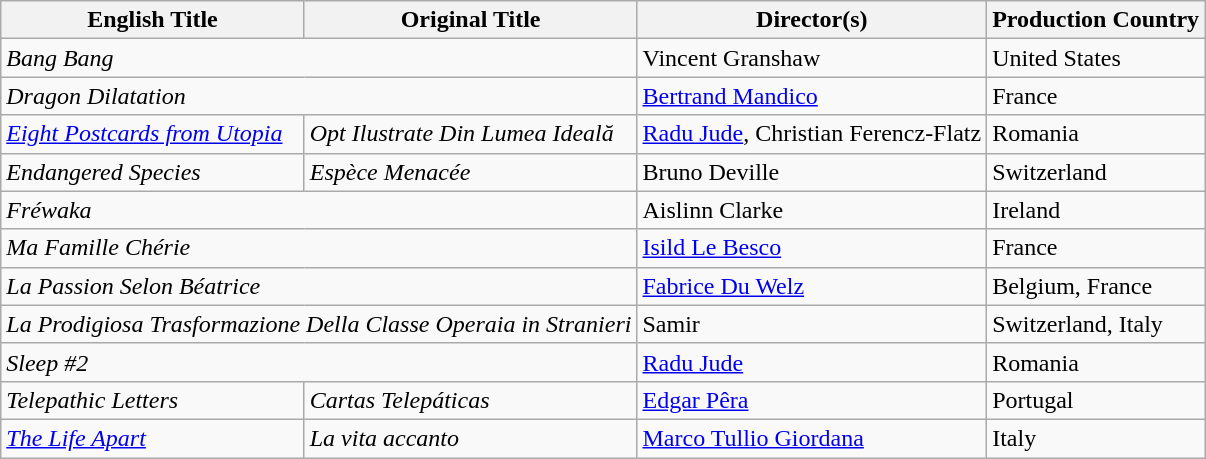<table class="wikitable">
<tr>
<th scope="col">English Title</th>
<th scope="col">Original Title</th>
<th scope="col">Director(s)</th>
<th scope="col">Production Country</th>
</tr>
<tr>
<td colspan="2"><em>Bang Bang</em></td>
<td>Vincent Granshaw</td>
<td>United States</td>
</tr>
<tr>
<td colspan="2"><em>Dragon Dilatation</em></td>
<td><a href='#'>Bertrand Mandico</a></td>
<td>France</td>
</tr>
<tr>
<td><em><a href='#'>Eight Postcards from Utopia</a></em></td>
<td><em>Opt Ilustrate Din Lumea Ideală</em></td>
<td><a href='#'>Radu Jude</a>, Christian Ferencz-Flatz</td>
<td>Romania</td>
</tr>
<tr>
<td><em>Endangered Species</em></td>
<td><em>Espèce Menacée</em></td>
<td>Bruno Deville</td>
<td>Switzerland</td>
</tr>
<tr>
<td colspan="2"><em>Fréwaka</em></td>
<td>Aislinn Clarke</td>
<td>Ireland</td>
</tr>
<tr>
<td colspan="2"><em>Ma Famille Chérie</em></td>
<td><a href='#'>Isild Le Besco</a></td>
<td>France</td>
</tr>
<tr>
<td colspan="2"><em>La Passion Selon Béatrice</em></td>
<td><a href='#'>Fabrice Du Welz</a></td>
<td>Belgium, France</td>
</tr>
<tr>
<td colspan="2"><em>La Prodigiosa Trasformazione Della Classe Operaia in Stranieri</em></td>
<td>Samir</td>
<td>Switzerland, Italy</td>
</tr>
<tr>
<td colspan="2"><em>Sleep #2</em></td>
<td><a href='#'>Radu Jude</a></td>
<td>Romania</td>
</tr>
<tr>
<td><em>Telepathic Letters</em></td>
<td><em>Cartas Telepáticas</em></td>
<td><a href='#'>Edgar Pêra</a></td>
<td>Portugal</td>
</tr>
<tr>
<td><em><a href='#'>The Life Apart</a></em></td>
<td><em>La vita accanto</em></td>
<td><a href='#'>Marco Tullio Giordana</a></td>
<td>Italy</td>
</tr>
</table>
